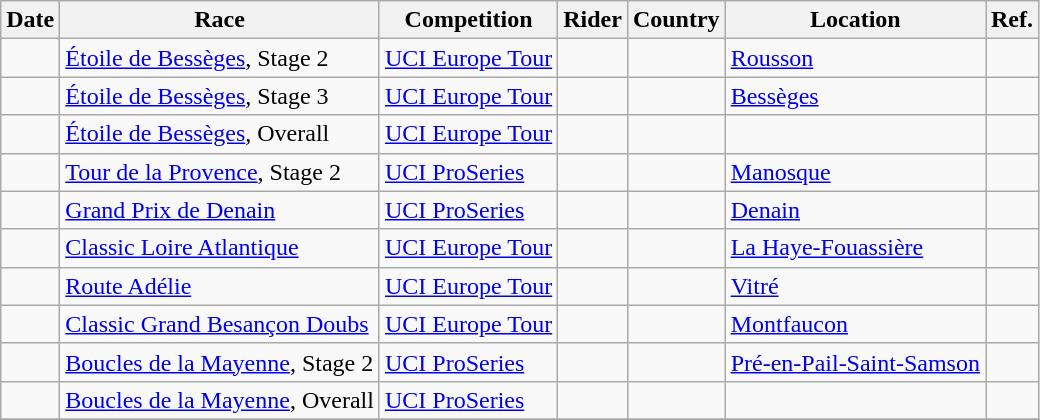<table class="wikitable sortable">
<tr>
<th>Date</th>
<th>Race</th>
<th>Competition</th>
<th>Rider</th>
<th>Country</th>
<th>Location</th>
<th class="unsortable">Ref.</th>
</tr>
<tr>
<td></td>
<td><a href='#'>Étoile de Bessèges</a>, Stage 2</td>
<td><a href='#'>UCI Europe Tour</a></td>
<td></td>
<td></td>
<td><a href='#'>Rousson</a></td>
<td align="center"></td>
</tr>
<tr>
<td></td>
<td><a href='#'>Étoile de Bessèges</a>, Stage 3</td>
<td><a href='#'>UCI Europe Tour</a></td>
<td></td>
<td></td>
<td><a href='#'>Bessèges</a></td>
<td align="center"></td>
</tr>
<tr>
<td></td>
<td><a href='#'>Étoile de Bessèges</a>, Overall</td>
<td><a href='#'>UCI Europe Tour</a></td>
<td></td>
<td></td>
<td></td>
<td align="center"></td>
</tr>
<tr>
<td></td>
<td><a href='#'>Tour de la Provence</a>, Stage 2</td>
<td><a href='#'>UCI ProSeries</a></td>
<td></td>
<td></td>
<td><a href='#'>Manosque</a></td>
<td align="center"></td>
</tr>
<tr>
<td></td>
<td><a href='#'>Grand Prix de Denain</a></td>
<td><a href='#'>UCI ProSeries</a></td>
<td></td>
<td></td>
<td><a href='#'>Denain</a></td>
<td align="center"></td>
</tr>
<tr>
<td></td>
<td><a href='#'>Classic Loire Atlantique</a></td>
<td><a href='#'>UCI Europe Tour</a></td>
<td></td>
<td></td>
<td><a href='#'>La Haye-Fouassière</a></td>
<td align="center"></td>
</tr>
<tr>
<td></td>
<td><a href='#'>Route Adélie</a></td>
<td><a href='#'>UCI Europe Tour</a></td>
<td></td>
<td></td>
<td><a href='#'>Vitré</a></td>
<td align="center"></td>
</tr>
<tr>
<td></td>
<td><a href='#'>Classic Grand Besançon Doubs</a></td>
<td><a href='#'>UCI Europe Tour</a></td>
<td></td>
<td></td>
<td><a href='#'>Montfaucon</a></td>
<td align="center"></td>
</tr>
<tr>
<td></td>
<td><a href='#'>Boucles de la Mayenne</a>, Stage 2</td>
<td><a href='#'>UCI ProSeries</a></td>
<td></td>
<td></td>
<td><a href='#'>Pré-en-Pail-Saint-Samson</a></td>
<td align="center"></td>
</tr>
<tr>
<td></td>
<td><a href='#'>Boucles de la Mayenne</a>, Overall</td>
<td><a href='#'>UCI ProSeries</a></td>
<td></td>
<td></td>
<td></td>
<td align="center"></td>
</tr>
<tr>
</tr>
</table>
